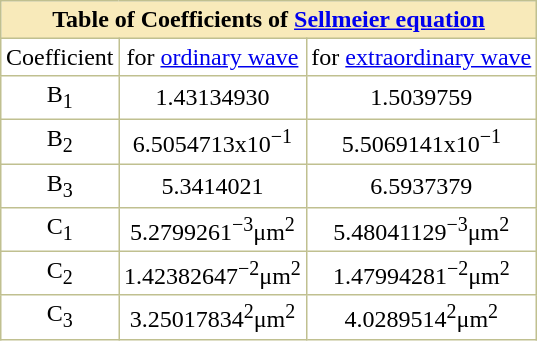<table border="1" cellspacing="0" cellpadding="3" style="margin: 0 0 0 0.5em; background: #FFFFFF; border-collapse: collapse; border-color: #C0C090;">
<tr ---- align=center bgcolor="#F8EABA">
<th colspan=3 align=center>Table of Coefficients of <a href='#'>Sellmeier equation</a></th>
</tr>
<tr ---- align=center>
<td>Coefficient</td>
<td>for <a href='#'>ordinary wave</a></td>
<td>for <a href='#'>extraordinary wave</a></td>
</tr>
<tr ---- align=center>
<td>B<sub>1</sub></td>
<td>1.43134930</td>
<td>1.5039759</td>
</tr>
<tr ---- align=center>
<td>B<sub>2</sub></td>
<td>6.5054713x10<sup>−1</sup></td>
<td>5.5069141x10<sup>−1</sup></td>
</tr>
<tr ---- align=center>
<td>B<sub>3</sub></td>
<td>5.3414021</td>
<td>6.5937379</td>
</tr>
<tr ---- align=center>
<td>C<sub>1</sub></td>
<td>5.2799261<sup>−3</sup>μm<sup>2</sup></td>
<td>5.48041129<sup>−3</sup>μm<sup>2</sup></td>
</tr>
<tr ---- align=center>
<td>C<sub>2</sub></td>
<td>1.42382647<sup>−2</sup>μm<sup>2</sup></td>
<td>1.47994281<sup>−2</sup>μm<sup>2</sup></td>
</tr>
<tr ---- align=center>
<td>C<sub>3</sub></td>
<td>3.25017834<sup>2</sup>μm<sup>2</sup></td>
<td>4.0289514<sup>2</sup>μm<sup>2</sup></td>
</tr>
</table>
